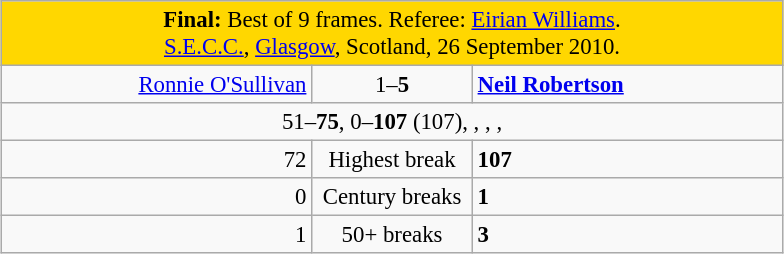<table class="wikitable" style="font-size: 95%; margin: 1em auto 1em auto;">
<tr>
<td colspan="3" align="center" bgcolor="#ffd700"><strong>Final:</strong> Best of 9 frames. Referee: <a href='#'>Eirian Williams</a>.<br><a href='#'>S.E.C.C.</a>, <a href='#'>Glasgow</a>, Scotland, 26 September 2010.</td>
</tr>
<tr>
<td width="200" align="right"><a href='#'>Ronnie O'Sullivan</a><br></td>
<td width="100" align="center">1–<strong>5</strong></td>
<td width="200"><strong><a href='#'>Neil Robertson</a></strong><br></td>
</tr>
<tr>
<td colspan="3" align="center" style="font-size: 100%">51–<strong>75</strong>, 0–<strong>107</strong> (107), , , , </td>
</tr>
<tr>
<td align="right">72</td>
<td align="center">Highest break</td>
<td><strong>107</strong></td>
</tr>
<tr>
<td align="right">0</td>
<td align="center">Century breaks</td>
<td><strong>1</strong></td>
</tr>
<tr>
<td align="right">1</td>
<td align="center">50+ breaks</td>
<td><strong>3</strong></td>
</tr>
</table>
